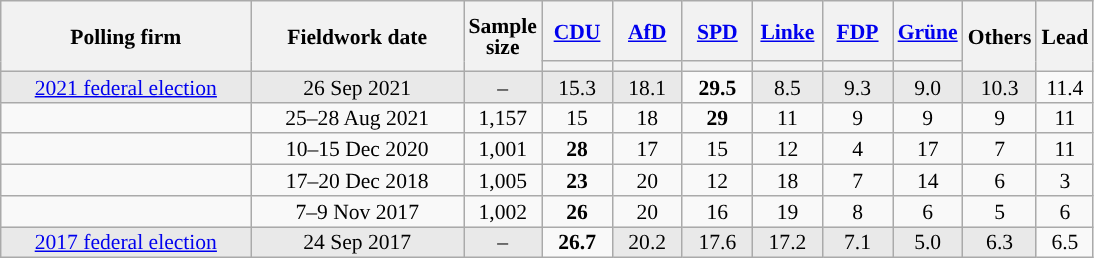<table class="wikitable sortable mw-datatable" style="text-align:center;font-size:90%;line-height:14px;">
<tr style="height:40px;">
<th style="width:160px;" rowspan="2">Polling firm</th>
<th style="width:135px;" rowspan="2">Fieldwork date</th>
<th style="width:35px;" rowspan="2">Sample<br>size</th>
<th class="unsortable" style="width:40px;"><a href='#'>CDU</a></th>
<th class="unsortable" style="width:40px;"><a href='#'>AfD</a></th>
<th class="unsortable" style="width:40px;"><a href='#'>SPD</a></th>
<th class="unsortable" style="width:40px;"><a href='#'>Linke</a></th>
<th class="unsortable" style="width:40px;"><a href='#'>FDP</a></th>
<th class="unsortable" style="width:40px;"><a href='#'>Grüne</a></th>
<th class="unsortable" style="width:30px;" rowspan="2">Others</th>
<th style="width:30px;" rowspan="2">Lead</th>
</tr>
<tr>
<th style="background:"></th>
<th style="background:"></th>
<th style="background:"></th>
<th style="background:"></th>
<th style="background:"></th>
<th style="background:"></th>
</tr>
<tr>
<td style="background:#E9E9E9;"><a href='#'>2021 federal election</a></td>
<td style="background:#E9E9E9;" data-sort-value="2021-09-26">26 Sep 2021</td>
<td style="background:#E9E9E9;">–</td>
<td style="background:#E9E9E9;">15.3</td>
<td style="background:#E9E9E9;">18.1</td>
<td><strong>29.5</strong></td>
<td style="background:#E9E9E9;">8.5</td>
<td style="background:#E9E9E9;">9.3</td>
<td style="background:#E9E9E9;">9.0</td>
<td style="background:#E9E9E9;">10.3</td>
<td style="background:">11.4</td>
</tr>
<tr>
<td></td>
<td data-sort-value="2021-09-01">25–28 Aug 2021</td>
<td>1,157</td>
<td>15</td>
<td>18</td>
<td><strong>29</strong></td>
<td>11</td>
<td>9</td>
<td>9</td>
<td>9</td>
<td style="background:">11</td>
</tr>
<tr>
<td></td>
<td data-sort-value="2020-12-20">10–15 Dec 2020</td>
<td>1,001</td>
<td><strong>28</strong></td>
<td>17</td>
<td>15</td>
<td>12</td>
<td>4</td>
<td>17</td>
<td>7</td>
<td style="background:">11</td>
</tr>
<tr>
<td></td>
<td data-sort-value="2019-01-01">17–20 Dec 2018</td>
<td>1,005</td>
<td><strong>23</strong></td>
<td>20</td>
<td>12</td>
<td>18</td>
<td>7</td>
<td>14</td>
<td>6</td>
<td style="background:">3</td>
</tr>
<tr>
<td></td>
<td data-sort-value="2017-11-10">7–9 Nov 2017</td>
<td>1,002</td>
<td><strong>26</strong></td>
<td>20</td>
<td>16</td>
<td>19</td>
<td>8</td>
<td>6</td>
<td>5</td>
<td style="background:">6</td>
</tr>
<tr>
<td style="background:#E9E9E9;"><a href='#'>2017 federal election</a></td>
<td style="background:#E9E9E9;" data-sort-value="2017-09-24">24 Sep 2017</td>
<td style="background:#E9E9E9;">–</td>
<td><strong>26.7</strong></td>
<td style="background:#E9E9E9;">20.2</td>
<td style="background:#E9E9E9;">17.6</td>
<td style="background:#E9E9E9;">17.2</td>
<td style="background:#E9E9E9;">7.1</td>
<td style="background:#E9E9E9;">5.0</td>
<td style="background:#E9E9E9;">6.3</td>
<td style="background:">6.5</td>
</tr>
</table>
